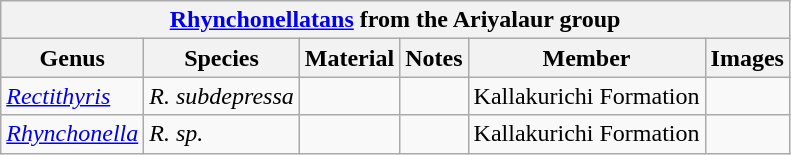<table class="wikitable" align="center">
<tr>
<th colspan="6" align="center"><strong><a href='#'>Rhynchonellatans</a> from the Ariyalaur group</strong></th>
</tr>
<tr>
<th>Genus</th>
<th>Species</th>
<th>Material</th>
<th>Notes</th>
<th>Member</th>
<th>Images</th>
</tr>
<tr>
<td><em><a href='#'>Rectithyris</a></em></td>
<td><em>R. subdepressa</em></td>
<td></td>
<td></td>
<td>Kallakurichi Formation</td>
<td></td>
</tr>
<tr>
<td><em><a href='#'>Rhynchonella</a></em></td>
<td><em>R. sp.</em></td>
<td></td>
<td></td>
<td>Kallakurichi Formation</td>
<td><br></td>
</tr>
</table>
